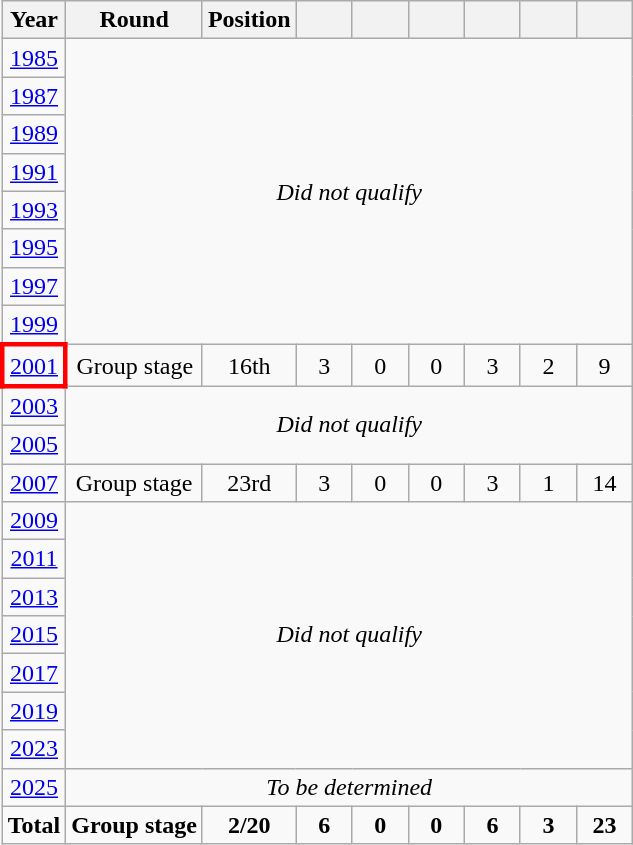<table class=wikitable style="text-align: center;">
<tr>
<th>Year</th>
<th>Round</th>
<th>Position</th>
<th style="width:30px;"></th>
<th style="width:30px;"></th>
<th style="width:30px;"></th>
<th style="width:30px;"></th>
<th style="width:30px;"></th>
<th style="width:30px;"></th>
</tr>
<tr>
<td> <a href='#'>1985</a></td>
<td colspan=8 rowspan=8><em>Did not qualify</em></td>
</tr>
<tr>
<td> <a href='#'>1987</a></td>
</tr>
<tr>
<td> <a href='#'>1989</a></td>
</tr>
<tr>
<td> <a href='#'>1991</a></td>
</tr>
<tr>
<td> <a href='#'>1993</a></td>
</tr>
<tr>
<td> <a href='#'>1995</a></td>
</tr>
<tr>
<td> <a href='#'>1997</a></td>
</tr>
<tr>
<td> <a href='#'>1999</a></td>
</tr>
<tr>
<td style="border: 3px solid red"> <a href='#'>2001</a></td>
<td>Group stage</td>
<td>16th</td>
<td>3</td>
<td>0</td>
<td>0</td>
<td>3</td>
<td>2</td>
<td>9</td>
</tr>
<tr>
<td> <a href='#'>2003</a></td>
<td colspan=8 rowspan=2><em>Did not qualify</em></td>
</tr>
<tr>
<td> <a href='#'>2005</a></td>
</tr>
<tr>
<td> <a href='#'>2007</a></td>
<td>Group stage</td>
<td>23rd</td>
<td>3</td>
<td>0</td>
<td>0</td>
<td>3</td>
<td>1</td>
<td>14</td>
</tr>
<tr>
<td> <a href='#'>2009</a></td>
<td colspan=8 rowspan=7><em>Did not qualify</em></td>
</tr>
<tr>
<td> <a href='#'>2011</a></td>
</tr>
<tr>
<td> <a href='#'>2013</a></td>
</tr>
<tr>
<td> <a href='#'>2015</a></td>
</tr>
<tr>
<td> <a href='#'>2017</a></td>
</tr>
<tr>
<td> <a href='#'>2019</a></td>
</tr>
<tr>
<td> <a href='#'>2023</a></td>
</tr>
<tr>
<td> <a href='#'>2025</a></td>
<td colspan=8><em>To be determined</em></td>
</tr>
<tr>
<td><strong>Total</strong></td>
<td><strong>Group stage</strong></td>
<td><strong>2/20</strong></td>
<td><strong>6</strong></td>
<td><strong>0</strong></td>
<td><strong>0</strong></td>
<td><strong>6</strong></td>
<td><strong>3</strong></td>
<td><strong>23</strong></td>
</tr>
</table>
